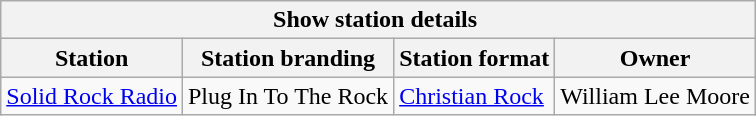<table class="wikitable collapsible">
<tr>
<th colspan="4">Show station details </th>
</tr>
<tr>
<th>Station</th>
<th>Station branding</th>
<th>Station format</th>
<th>Owner</th>
</tr>
<tr>
<td><a href='#'>Solid Rock Radio</a></td>
<td>Plug In To The Rock</td>
<td><a href='#'>Christian Rock</a></td>
<td>William Lee Moore</td>
</tr>
</table>
